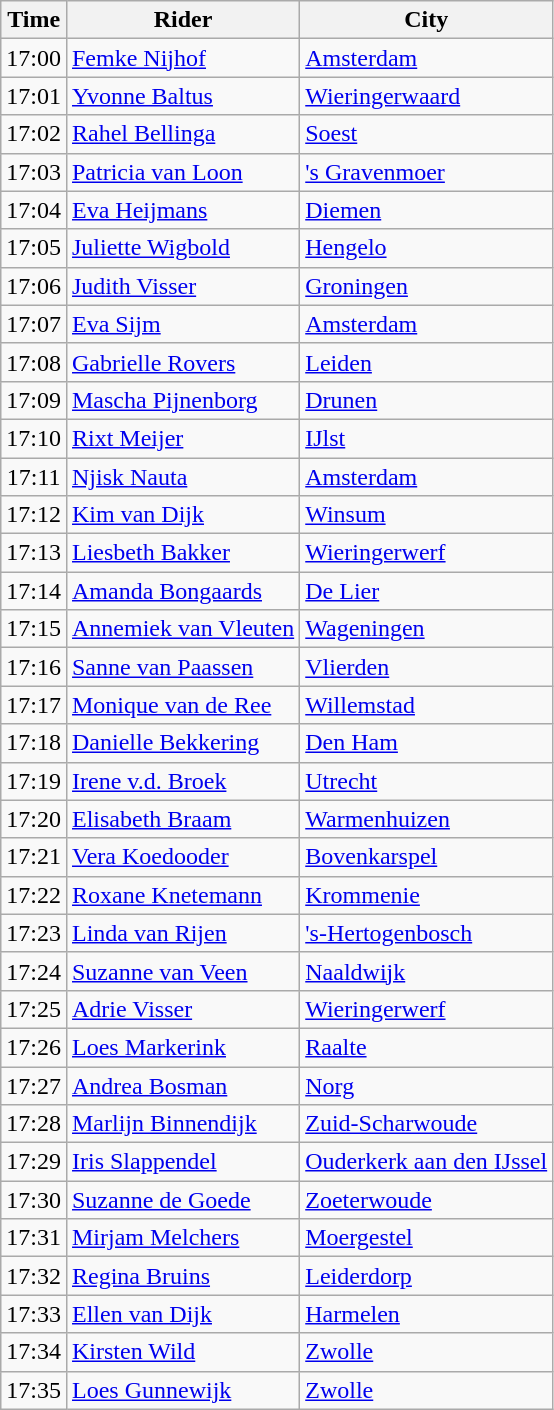<table class=wikitable>
<tr>
<th>Time</th>
<th>Rider</th>
<th>City</th>
</tr>
<tr>
<td align=center>17:00</td>
<td><a href='#'>Femke Nijhof</a></td>
<td><a href='#'>Amsterdam</a></td>
</tr>
<tr>
<td align=center>17:01</td>
<td><a href='#'>Yvonne Baltus</a></td>
<td><a href='#'>Wieringerwaard</a></td>
</tr>
<tr>
<td align=center>17:02</td>
<td><a href='#'>Rahel Bellinga</a></td>
<td><a href='#'>Soest</a></td>
</tr>
<tr>
<td align=center>17:03</td>
<td><a href='#'>Patricia van Loon</a></td>
<td><a href='#'>'s Gravenmoer</a></td>
</tr>
<tr>
<td align=center>17:04</td>
<td><a href='#'>Eva Heijmans</a></td>
<td><a href='#'>Diemen</a></td>
</tr>
<tr>
<td align=center>17:05</td>
<td><a href='#'>Juliette Wigbold</a></td>
<td><a href='#'>Hengelo</a></td>
</tr>
<tr>
<td align=center>17:06</td>
<td><a href='#'>Judith Visser</a></td>
<td><a href='#'>Groningen</a></td>
</tr>
<tr>
<td align=center>17:07</td>
<td><a href='#'>Eva Sijm</a></td>
<td><a href='#'>Amsterdam</a></td>
</tr>
<tr>
<td align=center>17:08</td>
<td><a href='#'>Gabrielle Rovers</a></td>
<td><a href='#'>Leiden</a></td>
</tr>
<tr>
<td align=center>17:09</td>
<td><a href='#'>Mascha Pijnenborg</a></td>
<td><a href='#'>Drunen</a></td>
</tr>
<tr>
<td align=center>17:10</td>
<td><a href='#'>Rixt Meijer</a></td>
<td><a href='#'>IJlst</a></td>
</tr>
<tr>
<td align=center>17:11</td>
<td><a href='#'>Njisk Nauta</a></td>
<td><a href='#'>Amsterdam</a></td>
</tr>
<tr>
<td align=center>17:12</td>
<td><a href='#'>Kim van Dijk</a></td>
<td><a href='#'>Winsum</a></td>
</tr>
<tr>
<td align=center>17:13</td>
<td><a href='#'>Liesbeth Bakker</a></td>
<td><a href='#'>Wieringerwerf</a></td>
</tr>
<tr>
<td align=center>17:14</td>
<td><a href='#'>Amanda Bongaards</a></td>
<td><a href='#'>De Lier</a></td>
</tr>
<tr>
<td align=center>17:15</td>
<td><a href='#'>Annemiek van Vleuten</a></td>
<td><a href='#'>Wageningen</a></td>
</tr>
<tr>
<td align=center>17:16</td>
<td><a href='#'>Sanne van Paassen</a></td>
<td><a href='#'>Vlierden</a></td>
</tr>
<tr>
<td align=center>17:17</td>
<td><a href='#'>Monique van de Ree</a></td>
<td><a href='#'>Willemstad</a></td>
</tr>
<tr>
<td align=center>17:18</td>
<td><a href='#'>Danielle Bekkering</a></td>
<td><a href='#'>Den Ham</a></td>
</tr>
<tr>
<td align=center>17:19</td>
<td><a href='#'>Irene v.d. Broek</a></td>
<td><a href='#'>Utrecht</a></td>
</tr>
<tr>
<td align=center>17:20</td>
<td><a href='#'>Elisabeth Braam</a></td>
<td><a href='#'>Warmenhuizen</a></td>
</tr>
<tr>
<td align=center>17:21</td>
<td><a href='#'>Vera Koedooder</a></td>
<td><a href='#'>Bovenkarspel</a></td>
</tr>
<tr>
<td align=center>17:22</td>
<td><a href='#'>Roxane Knetemann</a></td>
<td><a href='#'>Krommenie</a></td>
</tr>
<tr>
<td align=center>17:23</td>
<td><a href='#'>Linda van Rijen</a></td>
<td><a href='#'>'s-Hertogenbosch</a></td>
</tr>
<tr>
<td align=center>17:24</td>
<td><a href='#'>Suzanne van Veen</a></td>
<td><a href='#'>Naaldwijk</a></td>
</tr>
<tr>
<td align=center>17:25</td>
<td><a href='#'>Adrie Visser</a></td>
<td><a href='#'>Wieringerwerf</a></td>
</tr>
<tr>
<td align=center>17:26</td>
<td><a href='#'>Loes Markerink</a></td>
<td><a href='#'>Raalte</a></td>
</tr>
<tr>
<td align=center>17:27</td>
<td><a href='#'>Andrea Bosman</a></td>
<td><a href='#'>Norg</a></td>
</tr>
<tr>
<td align=center>17:28</td>
<td><a href='#'>Marlijn Binnendijk</a></td>
<td><a href='#'>Zuid-Scharwoude</a></td>
</tr>
<tr>
<td align=center>17:29</td>
<td><a href='#'>Iris Slappendel</a></td>
<td><a href='#'>Ouderkerk aan den IJssel</a></td>
</tr>
<tr>
<td align=center>17:30</td>
<td><a href='#'>Suzanne de Goede</a></td>
<td><a href='#'>Zoeterwoude</a></td>
</tr>
<tr>
<td align=center>17:31</td>
<td><a href='#'>Mirjam Melchers</a></td>
<td><a href='#'>Moergestel</a></td>
</tr>
<tr>
<td align=center>17:32</td>
<td><a href='#'>Regina Bruins</a></td>
<td><a href='#'>Leiderdorp</a></td>
</tr>
<tr>
<td align=center>17:33</td>
<td><a href='#'>Ellen van Dijk</a></td>
<td><a href='#'>Harmelen</a></td>
</tr>
<tr>
<td align=center>17:34</td>
<td><a href='#'>Kirsten Wild</a></td>
<td><a href='#'>Zwolle</a></td>
</tr>
<tr>
<td align=center>17:35</td>
<td><a href='#'>Loes Gunnewijk</a></td>
<td><a href='#'>Zwolle</a></td>
</tr>
</table>
